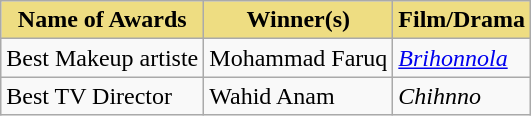<table class="wikitable">
<tr>
<th style="background:#EEDD82;">Name of Awards</th>
<th style="background:#EEDD82;">Winner(s)</th>
<th style="background:#EEDD82;">Film/Drama</th>
</tr>
<tr>
<td>Best Makeup artiste</td>
<td>Mohammad Faruq</td>
<td><em><a href='#'>Brihonnola</a></em></td>
</tr>
<tr>
<td>Best TV Director</td>
<td>Wahid Anam</td>
<td><em>Chihnno</em></td>
</tr>
</table>
